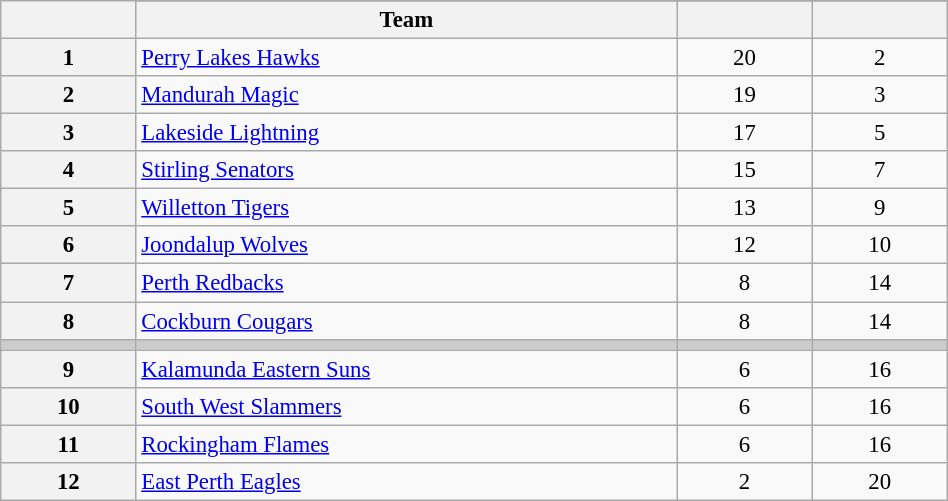<table class="wikitable" width="50%" style="font-size:95%; text-align:center">
<tr>
<th width="5%" rowspan=2></th>
</tr>
<tr>
<th width="20%">Team</th>
<th width="5%"></th>
<th width="5%"></th>
</tr>
<tr>
<th>1</th>
<td style="text-align:left;"><a href='#'>Perry Lakes Hawks</a></td>
<td>20</td>
<td>2</td>
</tr>
<tr>
<th>2</th>
<td style="text-align:left;"><a href='#'>Mandurah Magic</a></td>
<td>19</td>
<td>3</td>
</tr>
<tr>
<th>3</th>
<td style="text-align:left;"><a href='#'>Lakeside Lightning</a></td>
<td>17</td>
<td>5</td>
</tr>
<tr>
<th>4</th>
<td style="text-align:left;"><a href='#'>Stirling Senators</a></td>
<td>15</td>
<td>7</td>
</tr>
<tr>
<th>5</th>
<td style="text-align:left;"><a href='#'>Willetton Tigers</a></td>
<td>13</td>
<td>9</td>
</tr>
<tr>
<th>6</th>
<td style="text-align:left;"><a href='#'>Joondalup Wolves</a></td>
<td>12</td>
<td>10</td>
</tr>
<tr>
<th>7</th>
<td style="text-align:left;"><a href='#'>Perth Redbacks</a></td>
<td>8</td>
<td>14</td>
</tr>
<tr>
<th>8</th>
<td style="text-align:left;"><a href='#'>Cockburn Cougars</a></td>
<td>8</td>
<td>14</td>
</tr>
<tr style="background-color:#cccccc;">
<td></td>
<td></td>
<td></td>
<td></td>
</tr>
<tr>
<th>9</th>
<td style="text-align:left;"><a href='#'>Kalamunda Eastern Suns</a></td>
<td>6</td>
<td>16</td>
</tr>
<tr>
<th>10</th>
<td style="text-align:left;"><a href='#'>South West Slammers</a></td>
<td>6</td>
<td>16</td>
</tr>
<tr>
<th>11</th>
<td style="text-align:left;"><a href='#'>Rockingham Flames</a></td>
<td>6</td>
<td>16</td>
</tr>
<tr>
<th>12</th>
<td style="text-align:left;"><a href='#'>East Perth Eagles</a></td>
<td>2</td>
<td>20</td>
</tr>
</table>
